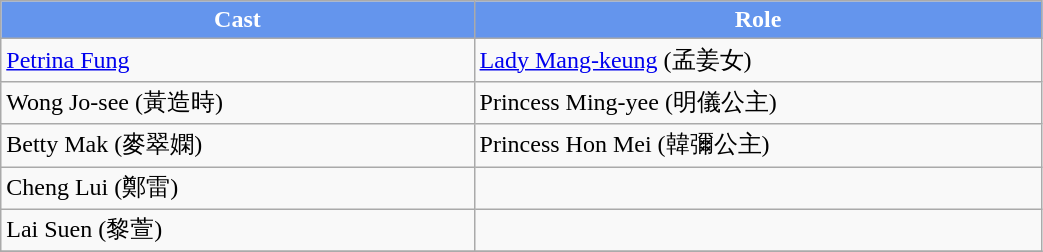<table class="wikitable" width="55%">
<tr style="background:cornflowerblue; color:white" align=center>
<td style="width:25%"><strong>Cast</strong></td>
<td style="width:30%"><strong>Role</strong></td>
</tr>
<tr>
<td><a href='#'>Petrina Fung</a></td>
<td><a href='#'>Lady Mang-keung</a> (孟姜女)</td>
</tr>
<tr>
<td>Wong Jo-see (黃造時)</td>
<td>Princess Ming-yee (明儀公主)</td>
</tr>
<tr>
<td>Betty Mak (麥翠嫻)</td>
<td>Princess Hon Mei (韓彌公主)</td>
</tr>
<tr>
<td>Cheng Lui (鄭雷)</td>
<td></td>
</tr>
<tr>
<td>Lai Suen (黎萱)</td>
<td></td>
</tr>
<tr>
</tr>
</table>
